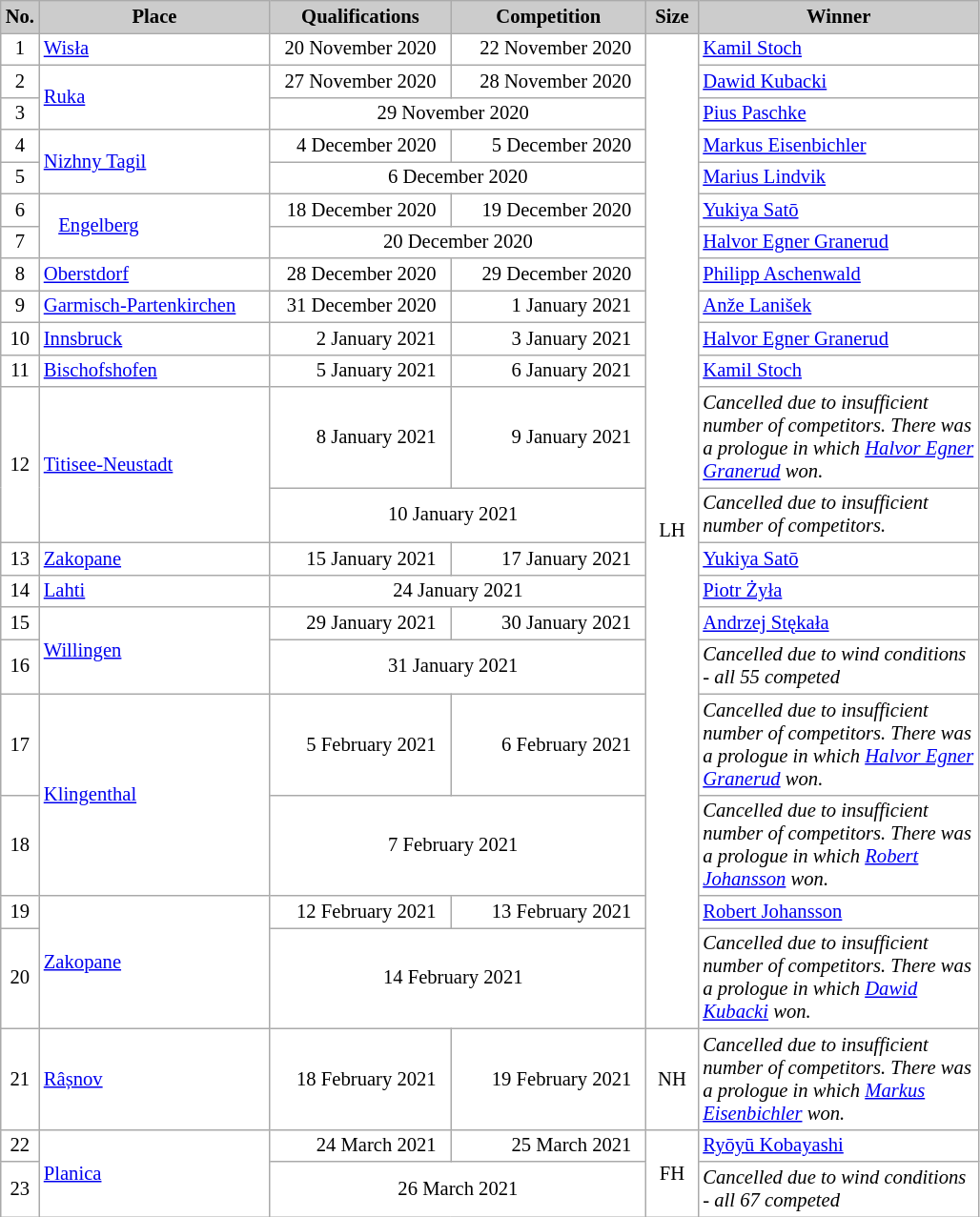<table class="wikitable plainrowheaders" style="background:#fff; font-size:86%; line-height:16px; border:grey solid 1px; border-collapse:collapse;">
<tr style="background:#ccc; text-align:center;">
<th style="background-color: #ccc;" width=20>No.</th>
<th style="background-color: #ccc;" width=155>Place</th>
<th style="background-color: #ccc;" width=120>Qualifications</th>
<th style="background-color: #ccc;" width=130>Competition</th>
<th style="background-color: #ccc;" width=30>Size</th>
<th style="background-color: #ccc;" width=190>Winner</th>
</tr>
<tr>
<td align=center>1</td>
<td> <a href='#'>Wisła</a></td>
<td align=right>20 November 2020  </td>
<td align=right>22 November 2020  </td>
<td rowspan="21" align=center>LH</td>
<td> <a href='#'>Kamil Stoch</a></td>
</tr>
<tr>
<td align=center>2</td>
<td rowspan="2"> <a href='#'>Ruka</a></td>
<td align=right>27 November 2020  </td>
<td align=right>28 November 2020  </td>
<td> <a href='#'>Dawid Kubacki</a></td>
</tr>
<tr>
<td align=center>3</td>
<td align=center colspan=2>29 November 2020  </td>
<td> <a href='#'>Pius Paschke</a></td>
</tr>
<tr>
<td align=center>4</td>
<td rowspan="2"> <a href='#'>Nizhny Tagil</a></td>
<td align=right>4 December 2020  </td>
<td align=right>5 December 2020  </td>
<td> <a href='#'>Markus Eisenbichler</a></td>
</tr>
<tr>
<td align=center>5</td>
<td colspan=2 align=center>6 December 2020</td>
<td> <a href='#'>Marius Lindvik</a></td>
</tr>
<tr>
<td align=center>6</td>
<td rowspan="2">   <a href='#'>Engelberg</a></td>
<td align=right>18 December 2020  </td>
<td align=right>19 December 2020  </td>
<td> <a href='#'>Yukiya Satō</a></td>
</tr>
<tr>
<td align=center>7</td>
<td colspan=2 align=center>20 December 2020</td>
<td> <a href='#'>Halvor Egner Granerud</a></td>
</tr>
<tr>
<td align=center>8</td>
<td> <a href='#'>Oberstdorf</a></td>
<td align=right>28 December 2020  </td>
<td align=right>29 December 2020  </td>
<td> <a href='#'>Philipp Aschenwald</a></td>
</tr>
<tr>
<td align=center>9</td>
<td> <a href='#'>Garmisch-Partenkirchen</a></td>
<td align=right>31 December 2020  </td>
<td align=right>1 January 2021  </td>
<td> <a href='#'>Anže Lanišek</a></td>
</tr>
<tr>
<td align=center>10</td>
<td> <a href='#'>Innsbruck</a></td>
<td align=right>2 January 2021  </td>
<td align=right>3 January 2021  </td>
<td> <a href='#'>Halvor Egner Granerud</a></td>
</tr>
<tr>
<td align=center>11</td>
<td> <a href='#'>Bischofshofen</a></td>
<td align=right>5 January 2021  </td>
<td align=right>6 January 2021  </td>
<td> <a href='#'>Kamil Stoch</a></td>
</tr>
<tr>
<td rowspan="2" align=center>12</td>
<td rowspan="2"> <a href='#'>Titisee-Neustadt</a></td>
<td align=right>8 January 2021  </td>
<td align=right>9 January 2021  </td>
<td><em>Cancelled due to insufficient number of competitors. There was a prologue in which <a href='#'>Halvor Egner Granerud</a> won.</em></td>
</tr>
<tr>
<td colspan=2 align=center>10 January 2021  </td>
<td><em>Cancelled due to insufficient number of competitors.</em></td>
</tr>
<tr>
<td align=center>13</td>
<td> <a href='#'>Zakopane</a></td>
<td align=right>15 January 2021  </td>
<td align=right>17 January 2021  </td>
<td> <a href='#'>Yukiya Satō</a></td>
</tr>
<tr>
<td align=center>14</td>
<td> <a href='#'>Lahti</a></td>
<td colspan=2 align=center>24 January 2021</td>
<td> <a href='#'>Piotr Żyła</a></td>
</tr>
<tr>
<td align=center>15</td>
<td rowspan="2"> <a href='#'>Willingen</a></td>
<td align=right>29 January 2021  </td>
<td align=right>30 January 2021  </td>
<td> <a href='#'>Andrzej Stękała</a></td>
</tr>
<tr>
<td align=center>16</td>
<td colspan=2 align=center>31 January 2021  </td>
<td><em>Cancelled due to wind conditions - all 55 competed</em></td>
</tr>
<tr>
<td align=center>17</td>
<td rowspan="2"> <a href='#'>Klingenthal</a></td>
<td align=right>5 February 2021  </td>
<td align=right>6 February 2021  </td>
<td><em>Cancelled due to insufficient number of competitors. There was a prologue in which <a href='#'>Halvor Egner Granerud</a> won.</em></td>
</tr>
<tr>
<td align=center>18</td>
<td colspan=2 align=center>7 February 2021  </td>
<td><em>Cancelled due to insufficient number of competitors. There was a prologue in which <a href='#'>Robert Johansson</a> won.</em></td>
</tr>
<tr>
<td align=center>19</td>
<td rowspan="2"> <a href='#'>Zakopane</a></td>
<td align=right>12 February 2021  </td>
<td align=right>13 February 2021  </td>
<td> <a href='#'>Robert Johansson</a></td>
</tr>
<tr>
<td align=center>20</td>
<td colspan=2 align=center>14 February 2021  </td>
<td><em>Cancelled due to insufficient number of competitors. There was a prologue in which <a href='#'>Dawid Kubacki</a> won.</em></td>
</tr>
<tr>
<td align=center>21</td>
<td> <a href='#'>Râșnov</a></td>
<td align=right>18 February 2021  </td>
<td align=right>19 February 2021  </td>
<td align=center>NH</td>
<td><em>Cancelled due to insufficient number of competitors. There was a prologue in which <a href='#'>Markus Eisenbichler</a> won.</em></td>
</tr>
<tr>
<td align=center>22</td>
<td rowspan="2"> <a href='#'>Planica</a></td>
<td align=right>24 March 2021  </td>
<td align=right>25 March 2021  </td>
<td rowspan="2" align=center>FH</td>
<td> <a href='#'>Ryōyū Kobayashi</a></td>
</tr>
<tr>
<td align=center>23</td>
<td colspan=2 align=center>26 March 2021</td>
<td><em>Cancelled due to wind conditions - all 67 competed</em></td>
</tr>
</table>
